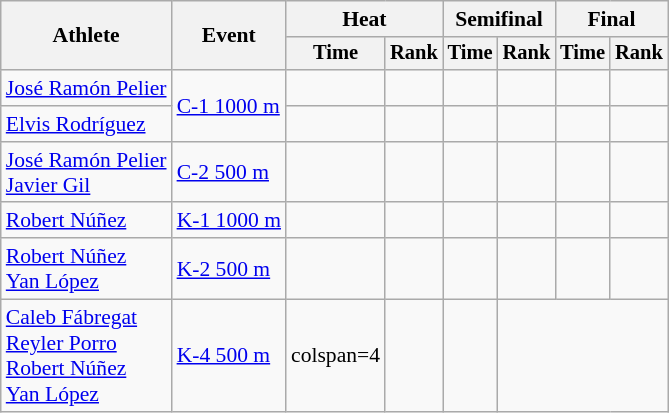<table class=wikitable style=font-size:90%;text-align:center>
<tr>
<th rowspan=2>Athlete</th>
<th rowspan=2>Event</th>
<th colspan=2>Heat</th>
<th colspan=2>Semifinal</th>
<th colspan=2>Final</th>
</tr>
<tr style=font-size:95%>
<th>Time</th>
<th>Rank</th>
<th>Time</th>
<th>Rank</th>
<th>Time</th>
<th>Rank</th>
</tr>
<tr>
<td align=left><a href='#'>José Ramón Pelier</a></td>
<td align=left rowspan=2><a href='#'>C-1 1000 m</a></td>
<td></td>
<td></td>
<td></td>
<td></td>
<td></td>
<td></td>
</tr>
<tr>
<td align=left><a href='#'>Elvis Rodríguez</a></td>
<td></td>
<td></td>
<td></td>
<td></td>
<td></td>
<td></td>
</tr>
<tr>
<td align=left><a href='#'>José Ramón Pelier</a><br><a href='#'>Javier Gil</a></td>
<td align=left><a href='#'>C-2 500 m</a></td>
<td></td>
<td></td>
<td></td>
<td></td>
<td></td>
<td></td>
</tr>
<tr>
<td align=left><a href='#'>Robert Núñez</a></td>
<td align=left><a href='#'>K-1 1000 m</a></td>
<td></td>
<td></td>
<td></td>
<td></td>
<td></td>
<td></td>
</tr>
<tr>
<td align=left><a href='#'>Robert Núñez</a><br><a href='#'>Yan López</a></td>
<td align=left><a href='#'>K-2 500 m</a></td>
<td></td>
<td></td>
<td></td>
<td></td>
<td></td>
<td></td>
</tr>
<tr>
<td align=left><a href='#'>Caleb Fábregat</a><br><a href='#'>Reyler Porro</a><br><a href='#'>Robert Núñez</a><br><a href='#'>Yan López</a></td>
<td align=left><a href='#'>K-4 500 m</a></td>
<td>colspan=4 </td>
<td></td>
<td></td>
</tr>
</table>
